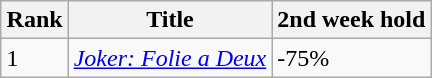<table class="wikitable sortable" style="margin:auto; margin:auto;">
<tr>
<th>Rank</th>
<th>Title</th>
<th>2nd week hold</th>
</tr>
<tr>
<td>1</td>
<td><em><a href='#'>Joker: Folie a Deux</a></em></td>
<td>-75%</td>
</tr>
</table>
